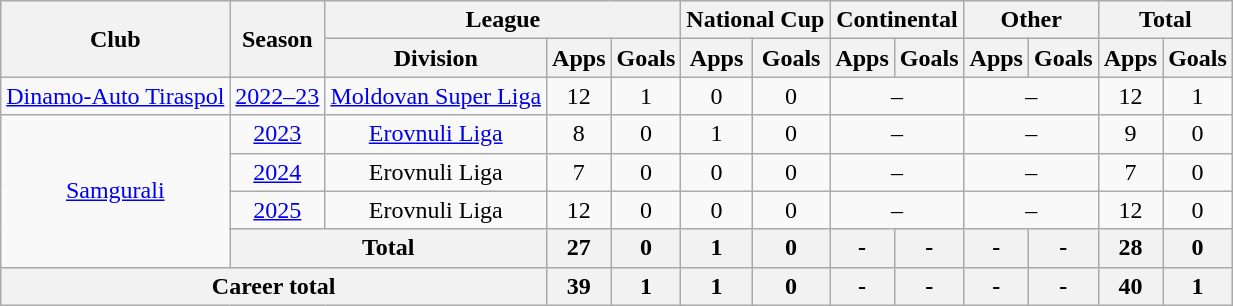<table class="wikitable" style="text-align: center;">
<tr>
<th rowspan="2">Club</th>
<th rowspan="2">Season</th>
<th colspan="3">League</th>
<th colspan="2">National Cup</th>
<th colspan="2">Continental</th>
<th colspan="2">Other</th>
<th colspan="2">Total</th>
</tr>
<tr>
<th>Division</th>
<th>Apps</th>
<th>Goals</th>
<th>Apps</th>
<th>Goals</th>
<th>Apps</th>
<th>Goals</th>
<th>Apps</th>
<th>Goals</th>
<th>Apps</th>
<th>Goals</th>
</tr>
<tr>
<td><a href='#'>Dinamo-Auto Tiraspol</a></td>
<td><a href='#'>2022–23</a></td>
<td><a href='#'>Moldovan Super Liga</a></td>
<td>12</td>
<td>1</td>
<td>0</td>
<td>0</td>
<td colspan="2">–</td>
<td colspan="2">–</td>
<td>12</td>
<td>1</td>
</tr>
<tr>
<td rowspan="4"><a href='#'>Samgurali</a></td>
<td><a href='#'>2023</a></td>
<td><a href='#'>Erovnuli Liga</a></td>
<td>8</td>
<td>0</td>
<td>1</td>
<td>0</td>
<td colspan="2">–</td>
<td colspan="2">–</td>
<td>9</td>
<td>0</td>
</tr>
<tr>
<td><a href='#'>2024</a></td>
<td>Erovnuli Liga</td>
<td>7</td>
<td>0</td>
<td>0</td>
<td>0</td>
<td colspan="2">–</td>
<td colspan="2">–</td>
<td>7</td>
<td>0</td>
</tr>
<tr>
<td><a href='#'>2025</a></td>
<td>Erovnuli Liga</td>
<td>12</td>
<td>0</td>
<td>0</td>
<td>0</td>
<td colspan="2">–</td>
<td colspan="2">–</td>
<td>12</td>
<td>0</td>
</tr>
<tr>
<th colspan="2">Total</th>
<th>27</th>
<th>0</th>
<th>1</th>
<th>0</th>
<th>-</th>
<th>-</th>
<th>-</th>
<th>-</th>
<th>28</th>
<th>0</th>
</tr>
<tr>
<th colspan="3">Career total</th>
<th>39</th>
<th>1</th>
<th>1</th>
<th>0</th>
<th>-</th>
<th>-</th>
<th>-</th>
<th>-</th>
<th>40</th>
<th>1</th>
</tr>
</table>
